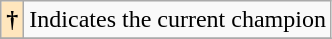<table class="wikitable">
<tr>
<th style="background-color:#FFE6BD">†</th>
<td>Indicates the current champion</td>
</tr>
<tr>
</tr>
</table>
